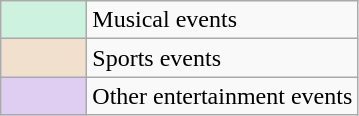<table class="wikitable">
<tr>
<td style="width:50px; background:#cef2e0;"></td>
<td>Musical events</td>
</tr>
<tr>
<td style="width:50px; background:#f2e0ce;"></td>
<td>Sports events</td>
</tr>
<tr>
<td style="width:50px; background:#e0cef2;"></td>
<td>Other entertainment events</td>
</tr>
</table>
